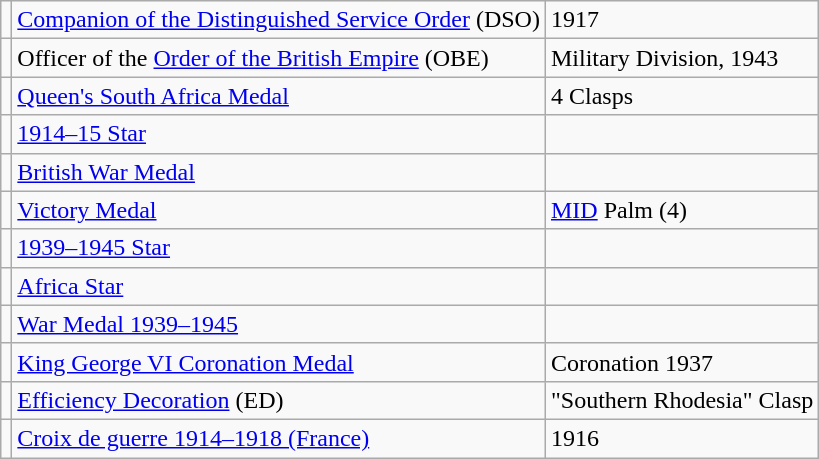<table class="wikitable">
<tr>
<td></td>
<td><a href='#'>Companion of the Distinguished Service Order</a> (DSO)</td>
<td>1917</td>
</tr>
<tr>
<td></td>
<td>Officer of the <a href='#'>Order of the British Empire</a> (OBE)</td>
<td>Military Division, 1943</td>
</tr>
<tr>
<td></td>
<td><a href='#'>Queen's South Africa Medal</a></td>
<td>4 Clasps</td>
</tr>
<tr>
<td></td>
<td><a href='#'>1914–15 Star</a></td>
<td></td>
</tr>
<tr>
<td></td>
<td><a href='#'>British War Medal</a></td>
<td></td>
</tr>
<tr>
<td></td>
<td><a href='#'>Victory Medal</a></td>
<td><a href='#'>MID</a> Palm (4)</td>
</tr>
<tr>
<td></td>
<td><a href='#'>1939–1945 Star</a></td>
<td></td>
</tr>
<tr>
<td></td>
<td><a href='#'>Africa Star</a></td>
<td></td>
</tr>
<tr>
<td></td>
<td><a href='#'>War Medal 1939–1945</a></td>
<td></td>
</tr>
<tr>
<td></td>
<td><a href='#'>King George VI Coronation Medal</a></td>
<td>Coronation 1937</td>
</tr>
<tr>
<td></td>
<td><a href='#'>Efficiency Decoration</a> (ED)</td>
<td>"Southern Rhodesia" Clasp</td>
</tr>
<tr>
<td></td>
<td><a href='#'>Croix de guerre 1914–1918 (France)</a></td>
<td>1916</td>
</tr>
</table>
